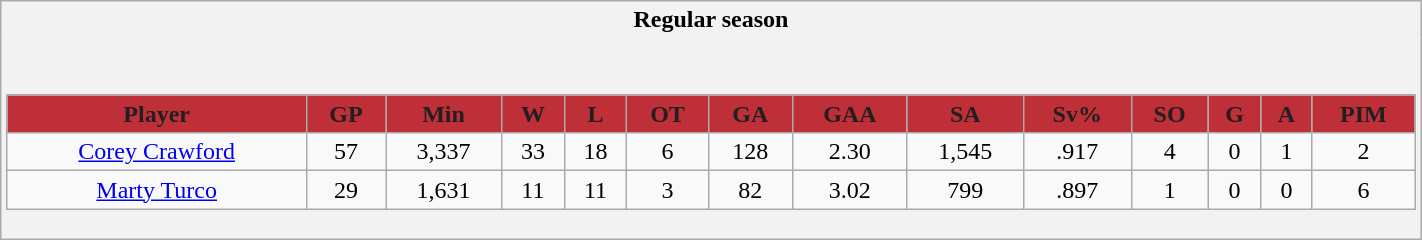<table class="wikitable" style="border: 1px solid #aaa;" width="75%">
<tr>
<th style="border: 0;">Regular season</th>
</tr>
<tr>
<td style="background: #f2f2f2; border: 0; text-align: center;"><br><table class="wikitable" width="100%">
<tr>
<th style="background:#BF2F38; color:#231F20;">Player</th>
<th style="background:#BF2F38; color:#231F20;">GP</th>
<th style="background:#BF2F38; color:#231F20;">Min</th>
<th style="background:#BF2F38; color:#231F20;">W</th>
<th style="background:#BF2F38; color:#231F20;">L</th>
<th style="background:#BF2F38; color:#231F20;">OT</th>
<th style="background:#BF2F38; color:#231F20;">GA</th>
<th style="background:#BF2F38; color:#231F20;">GAA</th>
<th style="background:#BF2F38; color:#231F20;">SA</th>
<th style="background:#BF2F38; color:#231F20;">Sv%</th>
<th style="background:#BF2F38; color:#231F20;">SO</th>
<th style="background:#BF2F38; color:#231F20;">G</th>
<th style="background:#BF2F38; color:#231F20;">A</th>
<th style="background:#BF2F38; color:#231F20;">PIM</th>
</tr>
<tr>
<td><a href='#'>Corey Crawford</a></td>
<td>57</td>
<td>3,337</td>
<td>33</td>
<td>18</td>
<td>6</td>
<td>128</td>
<td>2.30</td>
<td>1,545</td>
<td>.917</td>
<td>4</td>
<td>0</td>
<td>1</td>
<td>2</td>
</tr>
<tr>
<td><a href='#'>Marty Turco</a></td>
<td>29</td>
<td>1,631</td>
<td>11</td>
<td>11</td>
<td>3</td>
<td>82</td>
<td>3.02</td>
<td>799</td>
<td>.897</td>
<td>1</td>
<td>0</td>
<td>0</td>
<td>6</td>
</tr>
</table>
</td>
</tr>
</table>
